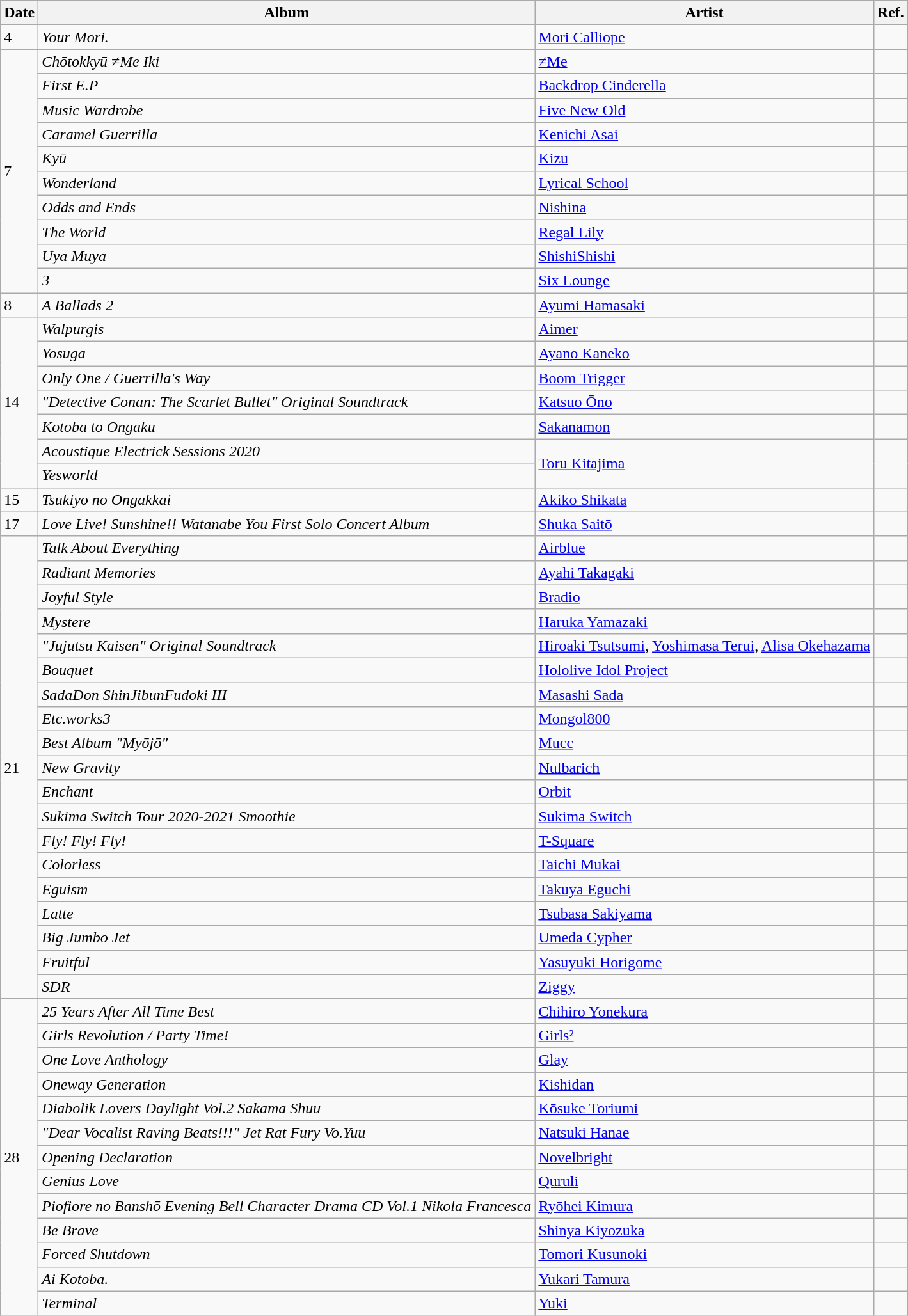<table class="wikitable">
<tr>
<th>Date</th>
<th>Album</th>
<th>Artist</th>
<th>Ref.</th>
</tr>
<tr>
<td>4</td>
<td><em>Your Mori.</em></td>
<td><a href='#'>Mori Calliope</a></td>
<td></td>
</tr>
<tr>
<td rowspan="10">7</td>
<td><em>Chōtokkyū ≠Me Iki</em></td>
<td><a href='#'>≠Me</a></td>
<td></td>
</tr>
<tr>
<td><em>First E.P</em></td>
<td><a href='#'>Backdrop Cinderella</a></td>
<td></td>
</tr>
<tr>
<td><em>Music Wardrobe</em></td>
<td><a href='#'>Five New Old</a></td>
<td></td>
</tr>
<tr>
<td><em>Caramel Guerrilla</em></td>
<td><a href='#'>Kenichi Asai</a></td>
<td></td>
</tr>
<tr>
<td><em>Kyū</em></td>
<td><a href='#'>Kizu</a></td>
<td></td>
</tr>
<tr>
<td><em>Wonderland</em></td>
<td><a href='#'>Lyrical School</a></td>
<td></td>
</tr>
<tr>
<td><em>Odds and Ends</em></td>
<td><a href='#'>Nishina</a></td>
<td></td>
</tr>
<tr>
<td><em>The World</em></td>
<td><a href='#'>Regal Lily</a></td>
<td></td>
</tr>
<tr>
<td><em>Uya Muya</em></td>
<td><a href='#'>ShishiShishi</a></td>
<td></td>
</tr>
<tr>
<td><em>3</em></td>
<td><a href='#'>Six Lounge</a></td>
<td></td>
</tr>
<tr>
<td>8</td>
<td><em>A Ballads 2</em></td>
<td><a href='#'>Ayumi Hamasaki</a></td>
<td></td>
</tr>
<tr>
<td rowspan="7">14</td>
<td><em>Walpurgis</em></td>
<td><a href='#'>Aimer</a></td>
<td></td>
</tr>
<tr>
<td><em>Yosuga</em></td>
<td><a href='#'>Ayano Kaneko</a></td>
<td></td>
</tr>
<tr>
<td><em>Only One / Guerrilla's Way</em></td>
<td><a href='#'>Boom Trigger</a></td>
<td></td>
</tr>
<tr>
<td><em>"Detective Conan: The Scarlet Bullet" Original Soundtrack</em></td>
<td><a href='#'>Katsuo Ōno</a></td>
<td></td>
</tr>
<tr>
<td><em>Kotoba to Ongaku</em></td>
<td><a href='#'>Sakanamon</a></td>
<td></td>
</tr>
<tr>
<td><em>Acoustique Electrick Sessions 2020</em></td>
<td rowspan="2"><a href='#'>Toru Kitajima</a></td>
<td rowspan="2"></td>
</tr>
<tr>
<td><em>Yesworld</em></td>
</tr>
<tr>
<td>15</td>
<td><em>Tsukiyo no Ongakkai</em></td>
<td><a href='#'>Akiko Shikata</a></td>
<td></td>
</tr>
<tr>
<td>17</td>
<td><em>Love Live! Sunshine!! Watanabe You First Solo Concert Album</em></td>
<td><a href='#'>Shuka Saitō</a></td>
<td></td>
</tr>
<tr>
<td rowspan="19">21</td>
<td><em>Talk About Everything</em></td>
<td><a href='#'>Airblue</a></td>
<td></td>
</tr>
<tr>
<td><em>Radiant Memories</em></td>
<td><a href='#'>Ayahi Takagaki</a></td>
<td></td>
</tr>
<tr>
<td><em>Joyful Style</em></td>
<td><a href='#'>Bradio</a></td>
<td></td>
</tr>
<tr>
<td><em>Mystere</em></td>
<td><a href='#'>Haruka Yamazaki</a></td>
<td></td>
</tr>
<tr>
<td><em>"Jujutsu Kaisen" Original Soundtrack</em></td>
<td><a href='#'>Hiroaki Tsutsumi</a>, <a href='#'>Yoshimasa Terui</a>, <a href='#'>Alisa Okehazama</a></td>
<td></td>
</tr>
<tr>
<td><em>Bouquet</em></td>
<td><a href='#'>Hololive Idol Project</a></td>
<td></td>
</tr>
<tr>
<td><em>SadaDon ShinJibunFudoki III</em></td>
<td><a href='#'>Masashi Sada</a></td>
<td></td>
</tr>
<tr>
<td><em>Etc.works3</em></td>
<td><a href='#'>Mongol800</a></td>
<td></td>
</tr>
<tr>
<td><em>Best Album "Myōjō"</em></td>
<td><a href='#'>Mucc</a></td>
<td></td>
</tr>
<tr>
<td><em>New Gravity</em></td>
<td><a href='#'>Nulbarich</a></td>
<td></td>
</tr>
<tr>
<td><em>Enchant</em></td>
<td><a href='#'>Orbit</a></td>
<td></td>
</tr>
<tr>
<td><em>Sukima Switch Tour 2020-2021 Smoothie</em></td>
<td><a href='#'>Sukima Switch</a></td>
<td></td>
</tr>
<tr>
<td><em>Fly! Fly! Fly!</em></td>
<td><a href='#'>T-Square</a></td>
<td></td>
</tr>
<tr>
<td><em>Colorless</em></td>
<td><a href='#'>Taichi Mukai</a></td>
<td></td>
</tr>
<tr>
<td><em>Eguism</em></td>
<td><a href='#'>Takuya Eguchi</a></td>
<td></td>
</tr>
<tr>
<td><em>Latte</em></td>
<td><a href='#'>Tsubasa Sakiyama</a></td>
<td></td>
</tr>
<tr>
<td><em>Big Jumbo Jet</em></td>
<td><a href='#'>Umeda Cypher</a></td>
<td></td>
</tr>
<tr>
<td><em>Fruitful</em></td>
<td><a href='#'>Yasuyuki Horigome</a></td>
<td></td>
</tr>
<tr>
<td><em>SDR</em></td>
<td><a href='#'>Ziggy</a></td>
<td></td>
</tr>
<tr>
<td rowspan="13">28</td>
<td><em>25 Years After All Time Best</em></td>
<td><a href='#'>Chihiro Yonekura</a></td>
<td></td>
</tr>
<tr>
<td><em>Girls Revolution / Party Time!</em></td>
<td><a href='#'>Girls²</a></td>
<td></td>
</tr>
<tr>
<td><em>One Love Anthology</em></td>
<td><a href='#'>Glay</a></td>
<td></td>
</tr>
<tr>
<td><em>Oneway Generation</em></td>
<td><a href='#'>Kishidan</a></td>
<td></td>
</tr>
<tr>
<td><em>Diabolik Lovers Daylight Vol.2 Sakama Shuu</em></td>
<td><a href='#'>Kōsuke Toriumi</a></td>
<td></td>
</tr>
<tr>
<td><em>"Dear Vocalist Raving Beats!!!" Jet Rat Fury Vo.Yuu</em></td>
<td><a href='#'>Natsuki Hanae</a></td>
<td></td>
</tr>
<tr>
<td><em>Opening Declaration</em></td>
<td><a href='#'>Novelbright</a></td>
<td></td>
</tr>
<tr>
<td><em>Genius Love</em></td>
<td><a href='#'>Quruli</a></td>
<td></td>
</tr>
<tr>
<td><em>Piofiore no Banshō Evening Bell Character Drama CD Vol.1 Nikola Francesca</em></td>
<td><a href='#'>Ryōhei Kimura</a></td>
<td></td>
</tr>
<tr>
<td><em>Be Brave</em></td>
<td><a href='#'>Shinya Kiyozuka</a></td>
<td></td>
</tr>
<tr>
<td><em>Forced Shutdown</em></td>
<td><a href='#'>Tomori Kusunoki</a></td>
<td></td>
</tr>
<tr>
<td><em>Ai Kotoba.</em></td>
<td><a href='#'>Yukari Tamura</a></td>
<td></td>
</tr>
<tr>
<td><em>Terminal</em></td>
<td><a href='#'>Yuki</a></td>
<td></td>
</tr>
</table>
